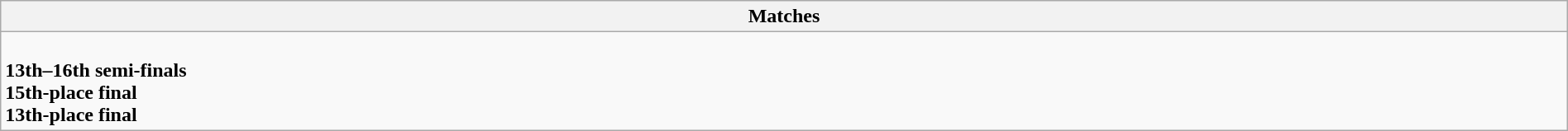<table class="wikitable collapsible expanded" style="width:100%;">
<tr>
<th>Matches</th>
</tr>
<tr>
<td><br><strong>13th–16th semi-finals</strong>

<br><strong>15th-place final</strong>
<br><strong>13th-place final</strong>
</td>
</tr>
</table>
